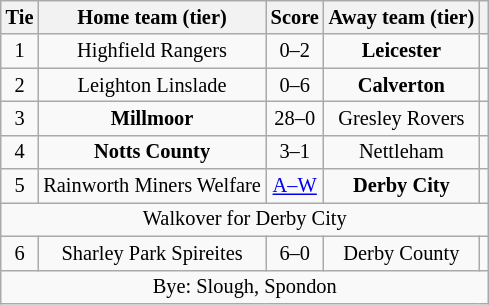<table class="wikitable" style="text-align:center; font-size:85%">
<tr>
<th>Tie</th>
<th>Home team (tier)</th>
<th>Score</th>
<th>Away team (tier)</th>
<th></th>
</tr>
<tr>
<td align="center">1</td>
<td>Highfield Rangers</td>
<td align="center">0–2</td>
<td><strong>Leicester</strong></td>
<td></td>
</tr>
<tr>
<td align="center">2</td>
<td>Leighton Linslade</td>
<td align="center">0–6</td>
<td><strong>Calverton</strong></td>
<td></td>
</tr>
<tr>
<td align="center">3</td>
<td><strong>Millmoor</strong></td>
<td align="center">28–0</td>
<td>Gresley Rovers</td>
<td></td>
</tr>
<tr>
<td align="center">4</td>
<td><strong>Notts County</strong></td>
<td align="center">3–1</td>
<td>Nettleham</td>
<td></td>
</tr>
<tr>
<td align="center">5</td>
<td>Rainworth Miners Welfare</td>
<td align="center"><a href='#'>A–W</a></td>
<td><strong>Derby City</strong></td>
<td></td>
</tr>
<tr>
<td colspan="5" align="center">Walkover for Derby City</td>
</tr>
<tr>
<td align="center">6</td>
<td>Sharley Park Spireites</td>
<td align="center">6–0</td>
<td>Derby County</td>
<td></td>
</tr>
<tr>
<td colspan="5" align="center">Bye: Slough, Spondon</td>
</tr>
</table>
